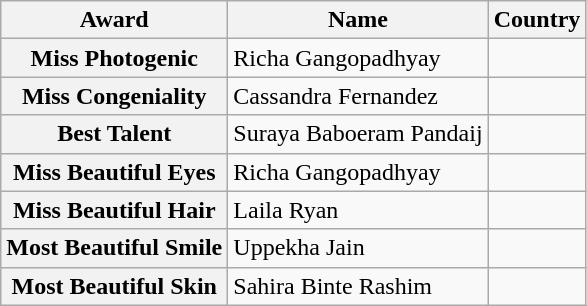<table class="wikitable">
<tr>
<th>Award</th>
<th>Name</th>
<th>Country</th>
</tr>
<tr>
<th>Miss Photogenic</th>
<td>Richa Gangopadhyay</td>
<td></td>
</tr>
<tr>
<th>Miss Congeniality</th>
<td>Cassandra Fernandez</td>
<td></td>
</tr>
<tr>
<th>Best Talent</th>
<td>Suraya Baboeram Pandaij</td>
<td></td>
</tr>
<tr>
<th>Miss Beautiful Eyes</th>
<td>Richa Gangopadhyay</td>
<td></td>
</tr>
<tr>
<th>Miss Beautiful Hair</th>
<td>Laila Ryan</td>
<td></td>
</tr>
<tr>
<th>Most Beautiful Smile</th>
<td>Uppekha Jain</td>
<td></td>
</tr>
<tr>
<th>Most Beautiful Skin</th>
<td>Sahira Binte Rashim</td>
<td></td>
</tr>
</table>
